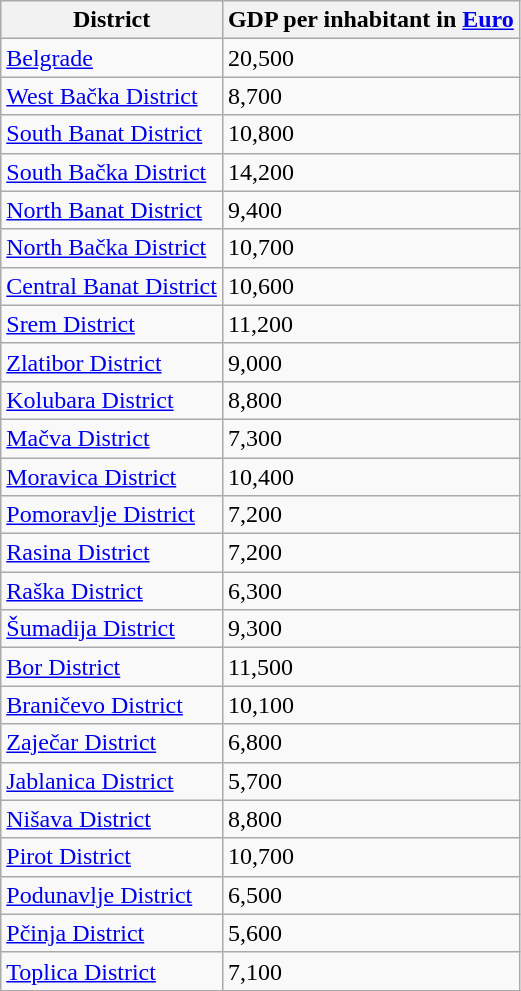<table class="wikitable sortable">
<tr>
<th>District</th>
<th>GDP per inhabitant in <a href='#'>Euro</a></th>
</tr>
<tr>
<td><a href='#'>Belgrade</a></td>
<td>20,500</td>
</tr>
<tr>
<td><a href='#'>West Bačka District</a></td>
<td>8,700</td>
</tr>
<tr>
<td><a href='#'>South Banat District</a></td>
<td>10,800</td>
</tr>
<tr>
<td><a href='#'>South Bačka District</a></td>
<td>14,200</td>
</tr>
<tr>
<td><a href='#'>North Banat District</a></td>
<td>9,400</td>
</tr>
<tr>
<td><a href='#'>North Bačka District</a></td>
<td>10,700</td>
</tr>
<tr>
<td><a href='#'>Central Banat District</a></td>
<td>10,600</td>
</tr>
<tr>
<td><a href='#'>Srem District</a></td>
<td>11,200</td>
</tr>
<tr>
<td><a href='#'>Zlatibor District</a></td>
<td>9,000</td>
</tr>
<tr>
<td><a href='#'>Kolubara District</a></td>
<td>8,800</td>
</tr>
<tr>
<td><a href='#'>Mačva District</a></td>
<td>7,300</td>
</tr>
<tr>
<td><a href='#'>Moravica District</a></td>
<td>10,400</td>
</tr>
<tr>
<td><a href='#'>Pomoravlje District</a></td>
<td>7,200</td>
</tr>
<tr>
<td><a href='#'>Rasina District</a></td>
<td>7,200</td>
</tr>
<tr>
<td><a href='#'>Raška District</a></td>
<td>6,300</td>
</tr>
<tr>
<td><a href='#'>Šumadija District</a></td>
<td>9,300</td>
</tr>
<tr>
<td><a href='#'>Bor District</a></td>
<td>11,500</td>
</tr>
<tr>
<td><a href='#'>Braničevo District</a></td>
<td>10,100</td>
</tr>
<tr>
<td><a href='#'>Zaječar District</a></td>
<td>6,800</td>
</tr>
<tr>
<td><a href='#'>Jablanica District</a></td>
<td>5,700</td>
</tr>
<tr>
<td><a href='#'>Nišava District</a></td>
<td>8,800</td>
</tr>
<tr>
<td><a href='#'>Pirot District</a></td>
<td>10,700</td>
</tr>
<tr>
<td><a href='#'>Podunavlje District</a></td>
<td>6,500</td>
</tr>
<tr>
<td><a href='#'>Pčinja District</a></td>
<td>5,600</td>
</tr>
<tr>
<td><a href='#'>Toplica District</a></td>
<td>7,100</td>
</tr>
</table>
